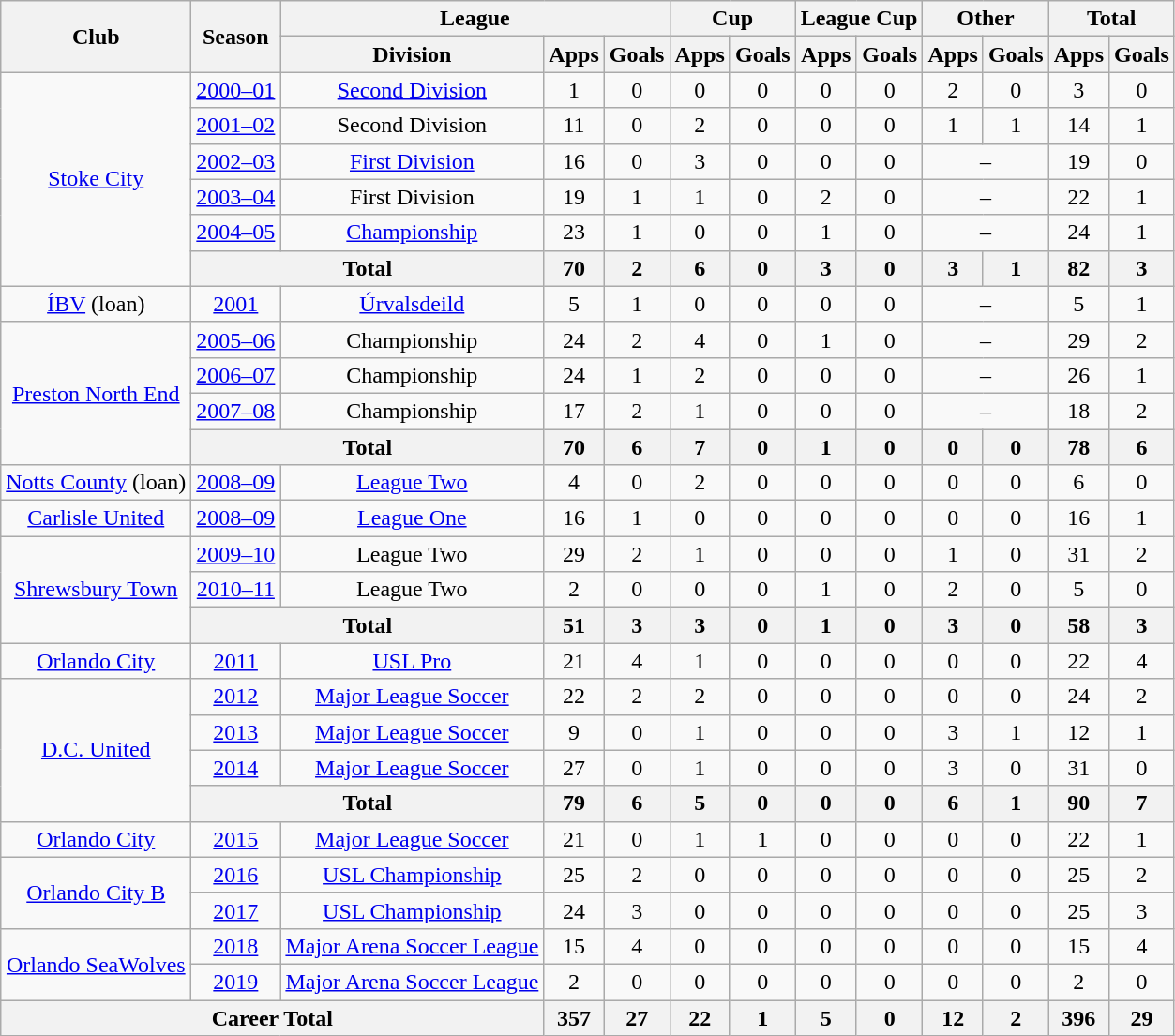<table class="wikitable" style="text-align: center;">
<tr>
<th rowspan="2">Club</th>
<th rowspan="2">Season</th>
<th colspan="3">League</th>
<th colspan="2">Cup</th>
<th colspan="2">League Cup</th>
<th colspan="2">Other</th>
<th colspan="2">Total</th>
</tr>
<tr>
<th>Division</th>
<th>Apps</th>
<th>Goals</th>
<th>Apps</th>
<th>Goals</th>
<th>Apps</th>
<th>Goals</th>
<th>Apps</th>
<th>Goals</th>
<th>Apps</th>
<th>Goals</th>
</tr>
<tr>
<td rowspan="6"><a href='#'>Stoke City</a></td>
<td><a href='#'>2000–01</a></td>
<td><a href='#'>Second Division</a></td>
<td>1</td>
<td>0</td>
<td>0</td>
<td>0</td>
<td>0</td>
<td>0</td>
<td>2</td>
<td>0</td>
<td>3</td>
<td>0</td>
</tr>
<tr>
<td><a href='#'>2001–02</a></td>
<td>Second Division</td>
<td>11</td>
<td>0</td>
<td>2</td>
<td>0</td>
<td>0</td>
<td>0</td>
<td>1</td>
<td>1</td>
<td>14</td>
<td>1</td>
</tr>
<tr>
<td><a href='#'>2002–03</a></td>
<td><a href='#'>First Division</a></td>
<td>16</td>
<td>0</td>
<td>3</td>
<td>0</td>
<td>0</td>
<td>0</td>
<td colspan="2">–</td>
<td>19</td>
<td>0</td>
</tr>
<tr>
<td><a href='#'>2003–04</a></td>
<td>First Division</td>
<td>19</td>
<td>1</td>
<td>1</td>
<td>0</td>
<td>2</td>
<td>0</td>
<td colspan="2">–</td>
<td>22</td>
<td>1</td>
</tr>
<tr>
<td><a href='#'>2004–05</a></td>
<td><a href='#'>Championship</a></td>
<td>23</td>
<td>1</td>
<td>0</td>
<td>0</td>
<td>1</td>
<td>0</td>
<td colspan="2">–</td>
<td>24</td>
<td>1</td>
</tr>
<tr>
<th colspan="2">Total</th>
<th>70</th>
<th>2</th>
<th>6</th>
<th>0</th>
<th>3</th>
<th>0</th>
<th>3</th>
<th>1</th>
<th>82</th>
<th>3</th>
</tr>
<tr>
<td><a href='#'>ÍBV</a> (loan)</td>
<td><a href='#'>2001</a></td>
<td><a href='#'>Úrvalsdeild</a></td>
<td>5</td>
<td>1</td>
<td>0</td>
<td>0</td>
<td>0</td>
<td>0</td>
<td colspan="2">–</td>
<td>5</td>
<td>1</td>
</tr>
<tr>
<td rowspan="4"><a href='#'>Preston North End</a></td>
<td><a href='#'>2005–06</a></td>
<td>Championship</td>
<td>24</td>
<td>2</td>
<td>4</td>
<td>0</td>
<td>1</td>
<td>0</td>
<td colspan="2">–</td>
<td>29</td>
<td>2</td>
</tr>
<tr>
<td><a href='#'>2006–07</a></td>
<td>Championship</td>
<td>24</td>
<td>1</td>
<td>2</td>
<td>0</td>
<td>0</td>
<td>0</td>
<td colspan="2">–</td>
<td>26</td>
<td>1</td>
</tr>
<tr>
<td><a href='#'>2007–08</a></td>
<td>Championship</td>
<td>17</td>
<td>2</td>
<td>1</td>
<td>0</td>
<td>0</td>
<td>0</td>
<td colspan="2">–</td>
<td>18</td>
<td>2</td>
</tr>
<tr>
<th colspan="2">Total</th>
<th>70</th>
<th>6</th>
<th>7</th>
<th>0</th>
<th>1</th>
<th>0</th>
<th>0</th>
<th>0</th>
<th>78</th>
<th>6</th>
</tr>
<tr>
<td><a href='#'>Notts County</a> (loan)</td>
<td><a href='#'>2008–09</a></td>
<td><a href='#'>League Two</a></td>
<td>4</td>
<td>0</td>
<td>2</td>
<td>0</td>
<td>0</td>
<td>0</td>
<td>0</td>
<td>0</td>
<td>6</td>
<td>0</td>
</tr>
<tr>
<td><a href='#'>Carlisle United</a></td>
<td><a href='#'>2008–09</a></td>
<td><a href='#'>League One</a></td>
<td>16</td>
<td>1</td>
<td>0</td>
<td>0</td>
<td>0</td>
<td>0</td>
<td>0</td>
<td>0</td>
<td>16</td>
<td>1</td>
</tr>
<tr>
<td rowspan="3"><a href='#'>Shrewsbury Town</a></td>
<td><a href='#'>2009–10</a></td>
<td>League Two</td>
<td>29</td>
<td>2</td>
<td>1</td>
<td>0</td>
<td>0</td>
<td>0</td>
<td>1</td>
<td>0</td>
<td>31</td>
<td>2</td>
</tr>
<tr>
<td><a href='#'>2010–11</a></td>
<td>League Two</td>
<td>2</td>
<td>0</td>
<td>0</td>
<td>0</td>
<td>1</td>
<td>0</td>
<td>2</td>
<td>0</td>
<td>5</td>
<td>0</td>
</tr>
<tr>
<th colspan="2">Total</th>
<th>51</th>
<th>3</th>
<th>3</th>
<th>0</th>
<th>1</th>
<th>0</th>
<th>3</th>
<th>0</th>
<th>58</th>
<th>3</th>
</tr>
<tr>
<td><a href='#'>Orlando City</a></td>
<td><a href='#'>2011</a></td>
<td><a href='#'>USL Pro</a></td>
<td>21</td>
<td>4</td>
<td>1</td>
<td>0</td>
<td>0</td>
<td>0</td>
<td>0</td>
<td>0</td>
<td>22</td>
<td>4</td>
</tr>
<tr>
<td rowspan="4"><a href='#'>D.C. United</a></td>
<td><a href='#'>2012</a></td>
<td><a href='#'>Major League Soccer</a></td>
<td>22</td>
<td>2</td>
<td>2</td>
<td>0</td>
<td>0</td>
<td>0</td>
<td>0</td>
<td>0</td>
<td>24</td>
<td>2</td>
</tr>
<tr>
<td><a href='#'>2013</a></td>
<td><a href='#'>Major League Soccer</a></td>
<td>9</td>
<td>0</td>
<td>1</td>
<td>0</td>
<td>0</td>
<td>0</td>
<td>3</td>
<td>1</td>
<td>12</td>
<td>1</td>
</tr>
<tr>
<td><a href='#'>2014</a></td>
<td><a href='#'>Major League Soccer</a></td>
<td>27</td>
<td>0</td>
<td>1</td>
<td>0</td>
<td>0</td>
<td>0</td>
<td>3</td>
<td>0</td>
<td>31</td>
<td>0</td>
</tr>
<tr>
<th colspan="2">Total</th>
<th>79</th>
<th>6</th>
<th>5</th>
<th>0</th>
<th>0</th>
<th>0</th>
<th>6</th>
<th>1</th>
<th>90</th>
<th>7</th>
</tr>
<tr>
<td><a href='#'>Orlando City</a></td>
<td><a href='#'>2015</a></td>
<td><a href='#'>Major League Soccer</a></td>
<td>21</td>
<td>0</td>
<td>1</td>
<td>1</td>
<td>0</td>
<td>0</td>
<td>0</td>
<td>0</td>
<td>22</td>
<td>1</td>
</tr>
<tr>
<td rowspan="2"><a href='#'>Orlando City B</a></td>
<td><a href='#'>2016</a></td>
<td><a href='#'>USL Championship</a></td>
<td>25</td>
<td>2</td>
<td>0</td>
<td>0</td>
<td>0</td>
<td>0</td>
<td>0</td>
<td>0</td>
<td>25</td>
<td>2</td>
</tr>
<tr>
<td><a href='#'>2017</a></td>
<td><a href='#'>USL Championship</a></td>
<td>24</td>
<td>3</td>
<td>0</td>
<td>0</td>
<td>0</td>
<td>0</td>
<td>0</td>
<td>0</td>
<td>25</td>
<td>3</td>
</tr>
<tr>
<td rowspan="2"><a href='#'>Orlando SeaWolves</a></td>
<td><a href='#'>2018</a></td>
<td><a href='#'>Major Arena Soccer League</a></td>
<td>15</td>
<td>4</td>
<td>0</td>
<td>0</td>
<td>0</td>
<td>0</td>
<td>0</td>
<td>0</td>
<td>15</td>
<td>4</td>
</tr>
<tr>
<td><a href='#'>2019</a></td>
<td><a href='#'>Major Arena Soccer League</a></td>
<td>2</td>
<td>0</td>
<td>0</td>
<td>0</td>
<td>0</td>
<td>0</td>
<td>0</td>
<td>0</td>
<td>2</td>
<td>0</td>
</tr>
<tr>
<th colspan="3">Career Total</th>
<th>357</th>
<th>27</th>
<th>22</th>
<th>1</th>
<th>5</th>
<th>0</th>
<th>12</th>
<th>2</th>
<th>396</th>
<th>29</th>
</tr>
</table>
